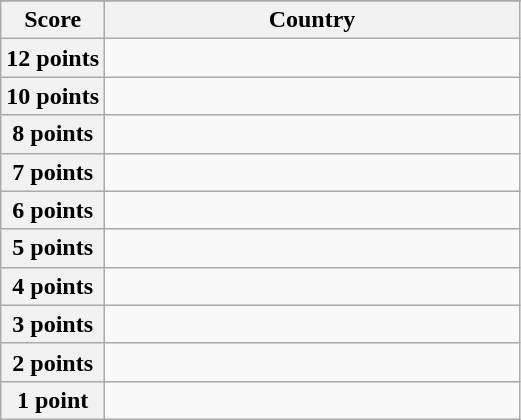<table class="wikitable">
<tr>
</tr>
<tr>
<th scope="col" width="20%">Score</th>
<th scope="col">Country</th>
</tr>
<tr>
<th scope="row">12 points</th>
<td></td>
</tr>
<tr>
<th scope="row">10 points</th>
<td></td>
</tr>
<tr>
<th scope="row">8 points</th>
<td></td>
</tr>
<tr>
<th scope="row">7 points</th>
<td></td>
</tr>
<tr>
<th scope="row">6 points</th>
<td></td>
</tr>
<tr>
<th scope="row">5 points</th>
<td></td>
</tr>
<tr>
<th scope="row">4 points</th>
<td></td>
</tr>
<tr>
<th scope="row">3 points</th>
<td></td>
</tr>
<tr>
<th scope="row">2 points</th>
<td></td>
</tr>
<tr>
<th scope="row">1 point</th>
<td></td>
</tr>
</table>
